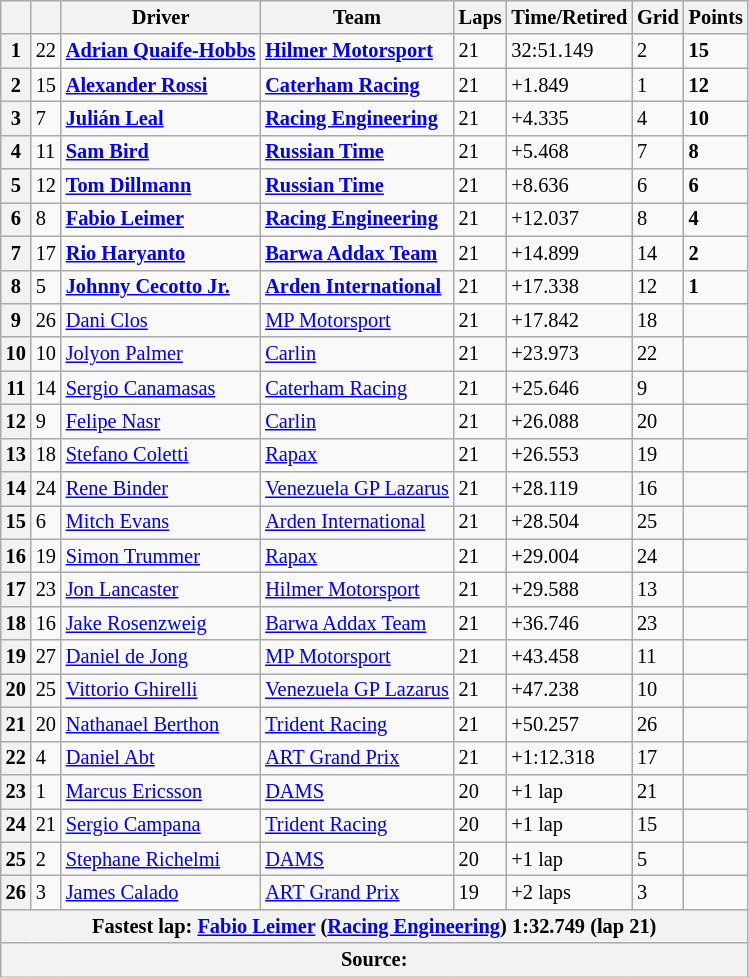<table class="wikitable" style="font-size:85%">
<tr>
<th></th>
<th></th>
<th>Driver</th>
<th>Team</th>
<th>Laps</th>
<th>Time/Retired</th>
<th>Grid</th>
<th>Points</th>
</tr>
<tr>
<th>1</th>
<td>22</td>
<td> <strong><a href='#'>Adrian Quaife-Hobbs</a></strong></td>
<td><strong><a href='#'>Hilmer Motorsport</a></strong></td>
<td>21</td>
<td>32:51.149</td>
<td>2</td>
<td><strong>15</strong></td>
</tr>
<tr>
<th>2</th>
<td>15</td>
<td> <strong><a href='#'>Alexander Rossi</a></strong></td>
<td><strong><a href='#'>Caterham Racing</a></strong></td>
<td>21</td>
<td>+1.849</td>
<td>1</td>
<td><strong>12</strong></td>
</tr>
<tr>
<th>3</th>
<td>7</td>
<td> <strong><a href='#'>Julián Leal</a></strong></td>
<td><strong><a href='#'>Racing Engineering</a></strong></td>
<td>21</td>
<td>+4.335</td>
<td>4</td>
<td><strong>10</strong></td>
</tr>
<tr>
<th>4</th>
<td>11</td>
<td> <strong><a href='#'>Sam Bird</a></strong></td>
<td><strong><a href='#'>Russian Time</a></strong></td>
<td>21</td>
<td>+5.468</td>
<td>7</td>
<td><strong>8</strong></td>
</tr>
<tr>
<th>5</th>
<td>12</td>
<td> <strong><a href='#'>Tom Dillmann</a></strong></td>
<td><strong><a href='#'>Russian Time</a></strong></td>
<td>21</td>
<td>+8.636</td>
<td>6</td>
<td><strong>6</strong></td>
</tr>
<tr>
<th>6</th>
<td>8</td>
<td> <strong><a href='#'>Fabio Leimer</a></strong></td>
<td><strong><a href='#'>Racing Engineering</a></strong></td>
<td>21</td>
<td>+12.037</td>
<td>8</td>
<td><strong>4</strong></td>
</tr>
<tr>
<th>7</th>
<td>17</td>
<td> <strong><a href='#'>Rio Haryanto</a></strong></td>
<td><strong><a href='#'>Barwa Addax Team</a></strong></td>
<td>21</td>
<td>+14.899</td>
<td>14</td>
<td><strong>2</strong></td>
</tr>
<tr>
<th>8</th>
<td>5</td>
<td> <strong><a href='#'>Johnny Cecotto Jr.</a></strong></td>
<td><strong><a href='#'>Arden International</a></strong></td>
<td>21</td>
<td>+17.338</td>
<td>12</td>
<td><strong>1</strong></td>
</tr>
<tr>
<th>9</th>
<td>26</td>
<td> <a href='#'>Dani Clos</a></td>
<td><a href='#'>MP Motorsport</a></td>
<td>21</td>
<td>+17.842</td>
<td>18</td>
<td></td>
</tr>
<tr>
<th>10</th>
<td>10</td>
<td> <a href='#'>Jolyon Palmer</a></td>
<td><a href='#'>Carlin</a></td>
<td>21</td>
<td>+23.973</td>
<td>22</td>
<td></td>
</tr>
<tr>
<th>11</th>
<td>14</td>
<td> <a href='#'>Sergio Canamasas</a></td>
<td><a href='#'>Caterham Racing</a></td>
<td>21</td>
<td>+25.646</td>
<td>9</td>
<td></td>
</tr>
<tr>
<th>12</th>
<td>9</td>
<td> <a href='#'>Felipe Nasr</a></td>
<td><a href='#'>Carlin</a></td>
<td>21</td>
<td>+26.088</td>
<td>20</td>
<td></td>
</tr>
<tr>
<th>13</th>
<td>18</td>
<td> <a href='#'>Stefano Coletti</a></td>
<td><a href='#'>Rapax</a></td>
<td>21</td>
<td>+26.553</td>
<td>19</td>
<td></td>
</tr>
<tr>
<th>14</th>
<td>24</td>
<td> <a href='#'>Rene Binder</a></td>
<td><a href='#'>Venezuela GP Lazarus</a></td>
<td>21</td>
<td>+28.119</td>
<td>16</td>
<td></td>
</tr>
<tr>
<th>15</th>
<td>6</td>
<td> <a href='#'>Mitch Evans</a></td>
<td><a href='#'>Arden International</a></td>
<td>21</td>
<td>+28.504</td>
<td>25</td>
<td></td>
</tr>
<tr>
<th>16</th>
<td>19</td>
<td> <a href='#'>Simon Trummer</a></td>
<td><a href='#'>Rapax</a></td>
<td>21</td>
<td>+29.004</td>
<td>24</td>
<td></td>
</tr>
<tr>
<th>17</th>
<td>23</td>
<td> <a href='#'>Jon Lancaster</a></td>
<td><a href='#'>Hilmer Motorsport</a></td>
<td>21</td>
<td>+29.588</td>
<td>13</td>
<td></td>
</tr>
<tr>
<th>18</th>
<td>16</td>
<td> <a href='#'>Jake Rosenzweig</a></td>
<td><a href='#'>Barwa Addax Team</a></td>
<td>21</td>
<td>+36.746</td>
<td>23</td>
<td></td>
</tr>
<tr>
<th>19</th>
<td>27</td>
<td> <a href='#'>Daniel de Jong</a></td>
<td><a href='#'>MP Motorsport</a></td>
<td>21</td>
<td>+43.458</td>
<td>11</td>
<td></td>
</tr>
<tr>
<th>20</th>
<td>25</td>
<td> <a href='#'>Vittorio Ghirelli</a></td>
<td><a href='#'>Venezuela GP Lazarus</a></td>
<td>21</td>
<td>+47.238</td>
<td>10</td>
<td></td>
</tr>
<tr>
<th>21</th>
<td>20</td>
<td> <a href='#'>Nathanael Berthon</a></td>
<td><a href='#'>Trident Racing</a></td>
<td>21</td>
<td>+50.257</td>
<td>26</td>
<td></td>
</tr>
<tr>
<th>22</th>
<td>4</td>
<td> <a href='#'>Daniel Abt</a></td>
<td><a href='#'>ART Grand Prix</a></td>
<td>21</td>
<td>+1:12.318</td>
<td>17</td>
<td></td>
</tr>
<tr>
<th>23</th>
<td>1</td>
<td> <a href='#'>Marcus Ericsson</a></td>
<td><a href='#'>DAMS</a></td>
<td>20</td>
<td>+1 lap</td>
<td>21</td>
<td></td>
</tr>
<tr>
<th>24</th>
<td>21</td>
<td> <a href='#'>Sergio Campana</a></td>
<td><a href='#'>Trident Racing</a></td>
<td>20</td>
<td>+1 lap</td>
<td>15</td>
<td></td>
</tr>
<tr>
<th>25</th>
<td>2</td>
<td> <a href='#'>Stephane Richelmi</a></td>
<td><a href='#'>DAMS</a></td>
<td>20</td>
<td>+1 lap</td>
<td>5</td>
<td></td>
</tr>
<tr>
<th>26</th>
<td>3</td>
<td> <a href='#'>James Calado</a></td>
<td><a href='#'>ART Grand Prix</a></td>
<td>19</td>
<td>+2 laps</td>
<td>3</td>
<td></td>
</tr>
<tr>
<th colspan=8>Fastest lap: <a href='#'>Fabio Leimer</a> (<a href='#'>Racing Engineering</a>) 1:32.749 (lap 21)</th>
</tr>
<tr>
<th colspan="8">Source:</th>
</tr>
</table>
